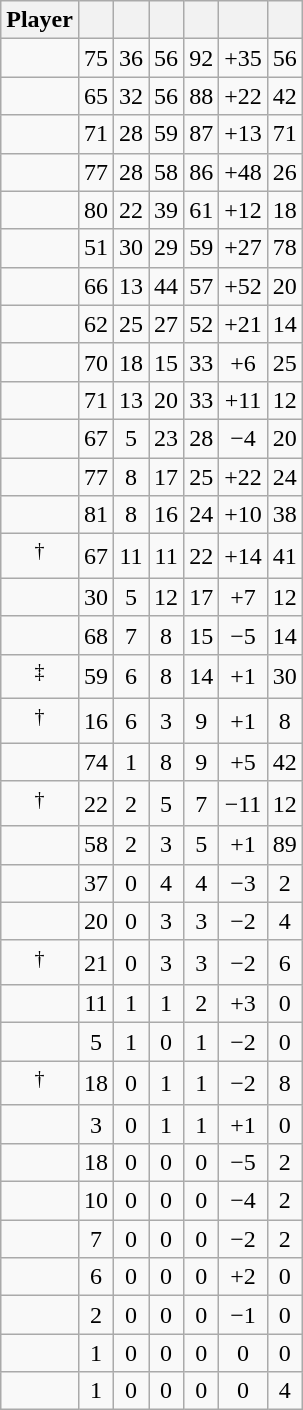<table class="wikitable sortable" style="text-align:center;">
<tr>
<th>Player</th>
<th></th>
<th></th>
<th></th>
<th></th>
<th data-sort-type="number"></th>
<th></th>
</tr>
<tr>
<td></td>
<td>75</td>
<td>36</td>
<td>56</td>
<td>92</td>
<td>+35</td>
<td>56</td>
</tr>
<tr>
<td></td>
<td>65</td>
<td>32</td>
<td>56</td>
<td>88</td>
<td>+22</td>
<td>42</td>
</tr>
<tr>
<td></td>
<td>71</td>
<td>28</td>
<td>59</td>
<td>87</td>
<td>+13</td>
<td>71</td>
</tr>
<tr>
<td></td>
<td>77</td>
<td>28</td>
<td>58</td>
<td>86</td>
<td>+48</td>
<td>26</td>
</tr>
<tr>
<td></td>
<td>80</td>
<td>22</td>
<td>39</td>
<td>61</td>
<td>+12</td>
<td>18</td>
</tr>
<tr>
<td></td>
<td>51</td>
<td>30</td>
<td>29</td>
<td>59</td>
<td>+27</td>
<td>78</td>
</tr>
<tr>
<td></td>
<td>66</td>
<td>13</td>
<td>44</td>
<td>57</td>
<td>+52</td>
<td>20</td>
</tr>
<tr>
<td></td>
<td>62</td>
<td>25</td>
<td>27</td>
<td>52</td>
<td>+21</td>
<td>14</td>
</tr>
<tr>
<td></td>
<td>70</td>
<td>18</td>
<td>15</td>
<td>33</td>
<td>+6</td>
<td>25</td>
</tr>
<tr>
<td></td>
<td>71</td>
<td>13</td>
<td>20</td>
<td>33</td>
<td>+11</td>
<td>12</td>
</tr>
<tr>
<td></td>
<td>67</td>
<td>5</td>
<td>23</td>
<td>28</td>
<td>−4</td>
<td>20</td>
</tr>
<tr>
<td></td>
<td>77</td>
<td>8</td>
<td>17</td>
<td>25</td>
<td>+22</td>
<td>24</td>
</tr>
<tr>
<td></td>
<td>81</td>
<td>8</td>
<td>16</td>
<td>24</td>
<td>+10</td>
<td>38</td>
</tr>
<tr>
<td><sup>†</sup></td>
<td>67</td>
<td>11</td>
<td>11</td>
<td>22</td>
<td>+14</td>
<td>41</td>
</tr>
<tr>
<td></td>
<td>30</td>
<td>5</td>
<td>12</td>
<td>17</td>
<td>+7</td>
<td>12</td>
</tr>
<tr>
<td></td>
<td>68</td>
<td>7</td>
<td>8</td>
<td>15</td>
<td>−5</td>
<td>14</td>
</tr>
<tr>
<td><sup>‡</sup></td>
<td>59</td>
<td>6</td>
<td>8</td>
<td>14</td>
<td>+1</td>
<td>30</td>
</tr>
<tr>
<td><sup>†</sup></td>
<td>16</td>
<td>6</td>
<td>3</td>
<td>9</td>
<td>+1</td>
<td>8</td>
</tr>
<tr>
<td></td>
<td>74</td>
<td>1</td>
<td>8</td>
<td>9</td>
<td>+5</td>
<td>42</td>
</tr>
<tr>
<td><sup>†</sup></td>
<td>22</td>
<td>2</td>
<td>5</td>
<td>7</td>
<td>−11</td>
<td>12</td>
</tr>
<tr>
<td></td>
<td>58</td>
<td>2</td>
<td>3</td>
<td>5</td>
<td>+1</td>
<td>89</td>
</tr>
<tr>
<td></td>
<td>37</td>
<td>0</td>
<td>4</td>
<td>4</td>
<td>−3</td>
<td>2</td>
</tr>
<tr>
<td></td>
<td>20</td>
<td>0</td>
<td>3</td>
<td>3</td>
<td>−2</td>
<td>4</td>
</tr>
<tr>
<td><sup>†</sup></td>
<td>21</td>
<td>0</td>
<td>3</td>
<td>3</td>
<td>−2</td>
<td>6</td>
</tr>
<tr>
<td></td>
<td>11</td>
<td>1</td>
<td>1</td>
<td>2</td>
<td>+3</td>
<td>0</td>
</tr>
<tr>
<td></td>
<td>5</td>
<td>1</td>
<td>0</td>
<td>1</td>
<td>−2</td>
<td>0</td>
</tr>
<tr>
<td><sup>†</sup></td>
<td>18</td>
<td>0</td>
<td>1</td>
<td>1</td>
<td>−2</td>
<td>8</td>
</tr>
<tr>
<td></td>
<td>3</td>
<td>0</td>
<td>1</td>
<td>1</td>
<td>+1</td>
<td>0</td>
</tr>
<tr>
<td></td>
<td>18</td>
<td>0</td>
<td>0</td>
<td>0</td>
<td>−5</td>
<td>2</td>
</tr>
<tr>
<td></td>
<td>10</td>
<td>0</td>
<td>0</td>
<td>0</td>
<td>−4</td>
<td>2</td>
</tr>
<tr>
<td></td>
<td>7</td>
<td>0</td>
<td>0</td>
<td>0</td>
<td>−2</td>
<td>2</td>
</tr>
<tr>
<td></td>
<td>6</td>
<td>0</td>
<td>0</td>
<td>0</td>
<td>+2</td>
<td>0</td>
</tr>
<tr>
<td></td>
<td>2</td>
<td>0</td>
<td>0</td>
<td>0</td>
<td>−1</td>
<td>0</td>
</tr>
<tr>
<td></td>
<td>1</td>
<td>0</td>
<td>0</td>
<td>0</td>
<td>0</td>
<td>0</td>
</tr>
<tr>
<td></td>
<td>1</td>
<td>0</td>
<td>0</td>
<td>0</td>
<td>0</td>
<td>4</td>
</tr>
</table>
